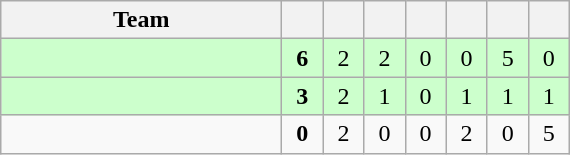<table class="wikitable" style="text-align: center;">
<tr>
<th width=180>Team</th>
<th width=20></th>
<th width=20></th>
<th width=20></th>
<th width=20></th>
<th width=20></th>
<th width=20></th>
<th width=20></th>
</tr>
<tr bgcolor=ccffcc>
<td align=left></td>
<td><strong>6</strong></td>
<td>2</td>
<td>2</td>
<td>0</td>
<td>0</td>
<td>5</td>
<td>0</td>
</tr>
<tr bgcolor=ccffcc>
<td align=left></td>
<td><strong>3</strong></td>
<td>2</td>
<td>1</td>
<td>0</td>
<td>1</td>
<td>1</td>
<td>1</td>
</tr>
<tr>
<td align=left></td>
<td><strong>0</strong></td>
<td>2</td>
<td>0</td>
<td>0</td>
<td>2</td>
<td>0</td>
<td>5</td>
</tr>
</table>
